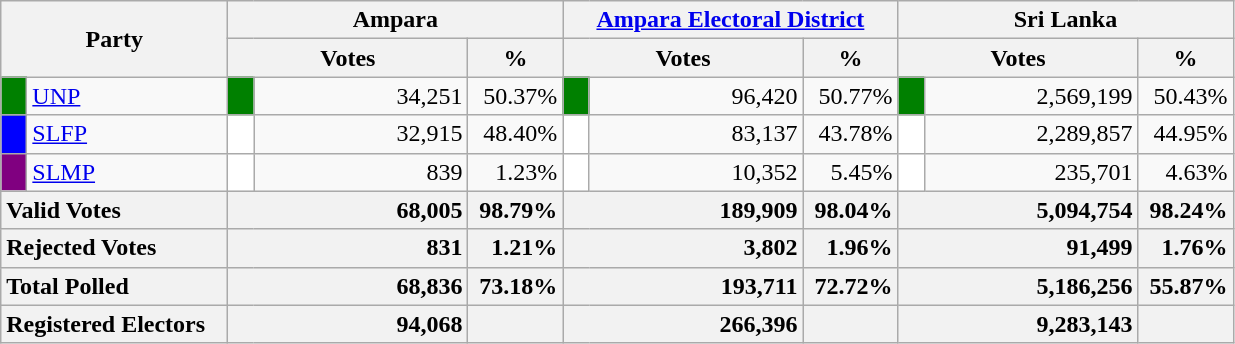<table class="wikitable">
<tr>
<th colspan="2" width="144px"rowspan="2">Party</th>
<th colspan="3" width="216px">Ampara</th>
<th colspan="3" width="216px"><a href='#'>Ampara Electoral District</a></th>
<th colspan="3" width="216px">Sri Lanka</th>
</tr>
<tr>
<th colspan="2" width="144px">Votes</th>
<th>%</th>
<th colspan="2" width="144px">Votes</th>
<th>%</th>
<th colspan="2" width="144px">Votes</th>
<th>%</th>
</tr>
<tr>
<td style="background-color:green;" width="10px"></td>
<td style="text-align:left;"><a href='#'>UNP</a></td>
<td style="background-color:green;" width="10px"></td>
<td style="text-align:right;">34,251</td>
<td style="text-align:right;">50.37%</td>
<td style="background-color:green;" width="10px"></td>
<td style="text-align:right;">96,420</td>
<td style="text-align:right;">50.77%</td>
<td style="background-color:green;" width="10px"></td>
<td style="text-align:right;">2,569,199</td>
<td style="text-align:right;">50.43%</td>
</tr>
<tr>
<td style="background-color:blue;" width="10px"></td>
<td style="text-align:left;"><a href='#'>SLFP</a></td>
<td style="background-color:white;" width="10px"></td>
<td style="text-align:right;">32,915</td>
<td style="text-align:right;">48.40%</td>
<td style="background-color:white;" width="10px"></td>
<td style="text-align:right;">83,137</td>
<td style="text-align:right;">43.78%</td>
<td style="background-color:white;" width="10px"></td>
<td style="text-align:right;">2,289,857</td>
<td style="text-align:right;">44.95%</td>
</tr>
<tr>
<td style="background-color:purple;" width="10px"></td>
<td style="text-align:left;"><a href='#'>SLMP</a></td>
<td style="background-color:white;" width="10px"></td>
<td style="text-align:right;">839</td>
<td style="text-align:right;">1.23%</td>
<td style="background-color:white;" width="10px"></td>
<td style="text-align:right;">10,352</td>
<td style="text-align:right;">5.45%</td>
<td style="background-color:white;" width="10px"></td>
<td style="text-align:right;">235,701</td>
<td style="text-align:right;">4.63%</td>
</tr>
<tr>
<th colspan="2" width="144px"style="text-align:left;">Valid Votes</th>
<th style="text-align:right;"colspan="2" width="144px">68,005</th>
<th style="text-align:right;">98.79%</th>
<th style="text-align:right;"colspan="2" width="144px">189,909</th>
<th style="text-align:right;">98.04%</th>
<th style="text-align:right;"colspan="2" width="144px">5,094,754</th>
<th style="text-align:right;">98.24%</th>
</tr>
<tr>
<th colspan="2" width="144px"style="text-align:left;">Rejected Votes</th>
<th style="text-align:right;"colspan="2" width="144px">831</th>
<th style="text-align:right;">1.21%</th>
<th style="text-align:right;"colspan="2" width="144px">3,802</th>
<th style="text-align:right;">1.96%</th>
<th style="text-align:right;"colspan="2" width="144px">91,499</th>
<th style="text-align:right;">1.76%</th>
</tr>
<tr>
<th colspan="2" width="144px"style="text-align:left;">Total Polled</th>
<th style="text-align:right;"colspan="2" width="144px">68,836</th>
<th style="text-align:right;">73.18%</th>
<th style="text-align:right;"colspan="2" width="144px">193,711</th>
<th style="text-align:right;">72.72%</th>
<th style="text-align:right;"colspan="2" width="144px">5,186,256</th>
<th style="text-align:right;">55.87%</th>
</tr>
<tr>
<th colspan="2" width="144px"style="text-align:left;">Registered Electors</th>
<th style="text-align:right;"colspan="2" width="144px">94,068</th>
<th></th>
<th style="text-align:right;"colspan="2" width="144px">266,396</th>
<th></th>
<th style="text-align:right;"colspan="2" width="144px">9,283,143</th>
<th></th>
</tr>
</table>
